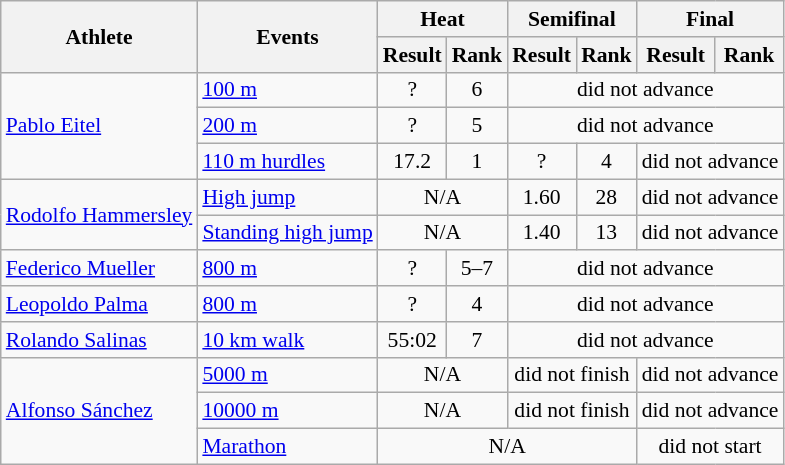<table class=wikitable style="font-size:90%">
<tr>
<th rowspan="2">Athlete</th>
<th rowspan="2">Events</th>
<th colspan="2">Heat</th>
<th colspan="2">Semifinal</th>
<th colspan="2">Final</th>
</tr>
<tr>
<th>Result</th>
<th>Rank</th>
<th>Result</th>
<th>Rank</th>
<th>Result</th>
<th>Rank</th>
</tr>
<tr>
<td rowspan=3><a href='#'>Pablo Eitel</a></td>
<td><a href='#'>100 m</a></td>
<td align=center>?</td>
<td align=center>6</td>
<td align=center colspan=4>did not advance</td>
</tr>
<tr>
<td><a href='#'>200 m</a></td>
<td align=center>?</td>
<td align=center>5</td>
<td align=center colspan=4>did not advance</td>
</tr>
<tr>
<td><a href='#'>110 m hurdles</a></td>
<td align=center>17.2</td>
<td align=center>1</td>
<td align=center>?</td>
<td align=center>4</td>
<td align=center colspan=2>did not advance</td>
</tr>
<tr>
<td rowspan=2><a href='#'>Rodolfo Hammersley</a></td>
<td><a href='#'>High jump</a></td>
<td align=center colspan=2>N/A</td>
<td align=center>1.60</td>
<td align=center>28</td>
<td align=center colspan=2>did not advance</td>
</tr>
<tr>
<td><a href='#'>Standing high jump</a></td>
<td align=center colspan=2>N/A</td>
<td align=center>1.40</td>
<td align=center>13</td>
<td align=center colspan=2>did not advance</td>
</tr>
<tr>
<td><a href='#'>Federico Mueller</a></td>
<td><a href='#'>800 m</a></td>
<td align=center>?</td>
<td align=center>5–7</td>
<td align=center colspan=4>did not advance</td>
</tr>
<tr>
<td><a href='#'>Leopoldo Palma</a></td>
<td><a href='#'>800 m</a></td>
<td align=center>?</td>
<td align=center>4</td>
<td align=center colspan=4>did not advance</td>
</tr>
<tr>
<td><a href='#'>Rolando Salinas</a></td>
<td><a href='#'>10 km walk</a></td>
<td align=center>55:02</td>
<td align=center>7</td>
<td align=center colspan=4>did not advance</td>
</tr>
<tr>
<td rowspan=3><a href='#'>Alfonso Sánchez</a></td>
<td><a href='#'>5000 m</a></td>
<td align=center colspan=2>N/A</td>
<td align=center colspan=2>did not finish</td>
<td align=center colspan=2>did not advance</td>
</tr>
<tr>
<td><a href='#'>10000 m</a></td>
<td align=center colspan=2>N/A</td>
<td align=center colspan=2>did not finish</td>
<td align=center colspan=2>did not advance</td>
</tr>
<tr>
<td><a href='#'>Marathon</a></td>
<td align=center colspan=4>N/A</td>
<td align=center colspan=2>did not start</td>
</tr>
</table>
